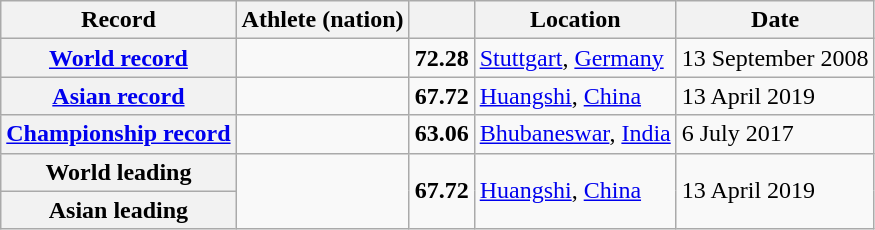<table class="wikitable">
<tr>
<th scope="col">Record</th>
<th scope="col">Athlete (nation)</th>
<th scope="col"></th>
<th scope="col">Location</th>
<th scope="col">Date</th>
</tr>
<tr>
<th scope="row"><a href='#'>World record</a></th>
<td></td>
<td align="center"><strong>72.28</strong></td>
<td><a href='#'>Stuttgart</a>, <a href='#'>Germany</a></td>
<td>13 September 2008</td>
</tr>
<tr>
<th scope="row"><a href='#'>Asian record</a></th>
<td></td>
<td align="center"><strong>67.72</strong></td>
<td><a href='#'>Huangshi</a>, <a href='#'>China</a></td>
<td>13 April 2019</td>
</tr>
<tr>
<th scope="row"><a href='#'>Championship record</a></th>
<td></td>
<td align="center"><strong>63.06</strong></td>
<td><a href='#'>Bhubaneswar</a>, <a href='#'>India</a></td>
<td>6 July 2017</td>
</tr>
<tr>
<th scope="row">World leading</th>
<td rowspan="2"></td>
<td rowspan="2" align="center"><strong>67.72</strong></td>
<td rowspan="2"><a href='#'>Huangshi</a>, <a href='#'>China</a></td>
<td rowspan="2">13 April 2019</td>
</tr>
<tr>
<th scope="row">Asian leading</th>
</tr>
</table>
